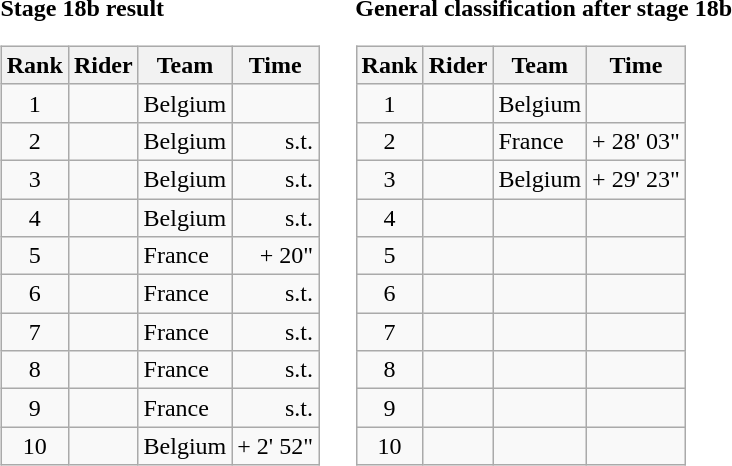<table>
<tr>
<td><strong>Stage 18b result</strong><br><table class="wikitable">
<tr>
<th scope="col">Rank</th>
<th scope="col">Rider</th>
<th scope="col">Team</th>
<th scope="col">Time</th>
</tr>
<tr>
<td style="text-align:center;">1</td>
<td></td>
<td>Belgium</td>
<td style="text-align:right;"></td>
</tr>
<tr>
<td style="text-align:center;">2</td>
<td></td>
<td>Belgium</td>
<td style="text-align:right;">s.t.</td>
</tr>
<tr>
<td style="text-align:center;">3</td>
<td></td>
<td>Belgium</td>
<td style="text-align:right;">s.t.</td>
</tr>
<tr>
<td style="text-align:center;">4</td>
<td></td>
<td>Belgium</td>
<td style="text-align:right;">s.t.</td>
</tr>
<tr>
<td style="text-align:center;">5</td>
<td></td>
<td>France</td>
<td style="text-align:right;">+ 20"</td>
</tr>
<tr>
<td style="text-align:center;">6</td>
<td></td>
<td>France</td>
<td style="text-align:right;">s.t.</td>
</tr>
<tr>
<td style="text-align:center;">7</td>
<td></td>
<td>France</td>
<td style="text-align:right;">s.t.</td>
</tr>
<tr>
<td style="text-align:center;">8</td>
<td></td>
<td>France</td>
<td style="text-align:right;">s.t.</td>
</tr>
<tr>
<td style="text-align:center;">9</td>
<td></td>
<td>France</td>
<td style="text-align:right;">s.t.</td>
</tr>
<tr>
<td style="text-align:center;">10</td>
<td></td>
<td>Belgium</td>
<td style="text-align:right;">+ 2' 52"</td>
</tr>
</table>
</td>
<td></td>
<td><strong>General classification after stage 18b</strong><br><table class="wikitable">
<tr>
<th scope="col">Rank</th>
<th scope="col">Rider</th>
<th scope="col">Team</th>
<th scope="col">Time</th>
</tr>
<tr>
<td style="text-align:center;">1</td>
<td></td>
<td>Belgium</td>
<td style="text-align:right;"></td>
</tr>
<tr>
<td style="text-align:center;">2</td>
<td></td>
<td>France</td>
<td style="text-align:right;">+ 28' 03"</td>
</tr>
<tr>
<td style="text-align:center;">3</td>
<td></td>
<td>Belgium</td>
<td style="text-align:right;">+ 29' 23"</td>
</tr>
<tr>
<td style="text-align:center;">4</td>
<td></td>
<td></td>
<td></td>
</tr>
<tr>
<td style="text-align:center;">5</td>
<td></td>
<td></td>
<td></td>
</tr>
<tr>
<td style="text-align:center;">6</td>
<td></td>
<td></td>
<td></td>
</tr>
<tr>
<td style="text-align:center;">7</td>
<td></td>
<td></td>
<td></td>
</tr>
<tr>
<td style="text-align:center;">8</td>
<td></td>
<td></td>
<td></td>
</tr>
<tr>
<td style="text-align:center;">9</td>
<td></td>
<td></td>
<td></td>
</tr>
<tr>
<td style="text-align:center;">10</td>
<td></td>
<td></td>
<td></td>
</tr>
</table>
</td>
</tr>
</table>
